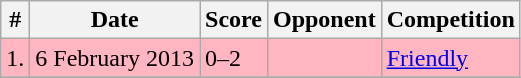<table class="wikitable sortable">
<tr>
<th>#</th>
<th>Date</th>
<th>Score</th>
<th>Opponent</th>
<th>Competition</th>
</tr>
<tr style="background: #FFB6C1">
<td>1.</td>
<td>6 February 2013</td>
<td>0–2</td>
<td></td>
<td><a href='#'>Friendly</a></td>
</tr>
<tr>
</tr>
</table>
